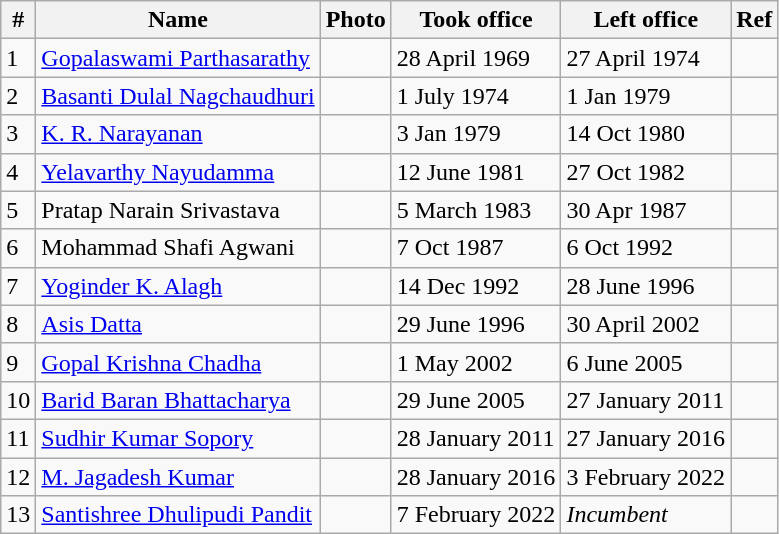<table class="wikitable">
<tr>
<th>#</th>
<th>Name</th>
<th>Photo</th>
<th>Took office</th>
<th>Left office</th>
<th>Ref</th>
</tr>
<tr>
<td>1</td>
<td><a href='#'>Gopalaswami Parthasarathy</a></td>
<td></td>
<td>28 April 1969</td>
<td>27 April 1974</td>
<td></td>
</tr>
<tr>
<td>2</td>
<td><a href='#'>Basanti Dulal Nagchaudhuri</a></td>
<td></td>
<td>1 July 1974</td>
<td>1 Jan 1979</td>
<td></td>
</tr>
<tr>
<td>3</td>
<td><a href='#'>K. R. Narayanan</a></td>
<td></td>
<td>3 Jan 1979</td>
<td>14 Oct 1980</td>
<td></td>
</tr>
<tr>
<td>4</td>
<td><a href='#'>Yelavarthy Nayudamma</a></td>
<td></td>
<td>12 June 1981</td>
<td>27 Oct 1982</td>
<td></td>
</tr>
<tr>
<td>5</td>
<td>Pratap Narain Srivastava</td>
<td></td>
<td>5 March 1983</td>
<td>30 Apr 1987</td>
<td></td>
</tr>
<tr>
<td>6</td>
<td>Mohammad Shafi Agwani</td>
<td></td>
<td>7 Oct 1987</td>
<td>6 Oct 1992</td>
<td></td>
</tr>
<tr>
<td>7</td>
<td><a href='#'>Yoginder K. Alagh</a></td>
<td></td>
<td>14 Dec 1992</td>
<td>28 June 1996</td>
<td></td>
</tr>
<tr>
<td>8</td>
<td><a href='#'>Asis Datta</a></td>
<td></td>
<td>29 June 1996</td>
<td>30 April 2002</td>
<td></td>
</tr>
<tr>
<td>9</td>
<td><a href='#'>Gopal Krishna Chadha</a></td>
<td></td>
<td>1 May 2002</td>
<td>6 June 2005</td>
<td></td>
</tr>
<tr>
<td>10</td>
<td><a href='#'>Barid Baran Bhattacharya</a></td>
<td></td>
<td>29 June 2005</td>
<td>27 January 2011</td>
<td></td>
</tr>
<tr>
<td>11</td>
<td><a href='#'>Sudhir Kumar Sopory</a></td>
<td></td>
<td>28 January 2011</td>
<td>27 January 2016</td>
<td></td>
</tr>
<tr>
<td>12</td>
<td><a href='#'>M. Jagadesh Kumar</a></td>
<td></td>
<td>28 January 2016</td>
<td>3 February 2022</td>
<td></td>
</tr>
<tr>
<td>13</td>
<td><a href='#'>Santishree Dhulipudi Pandit</a></td>
<td></td>
<td>7 February 2022</td>
<td><em>Incumbent</em></td>
<td></td>
</tr>
</table>
